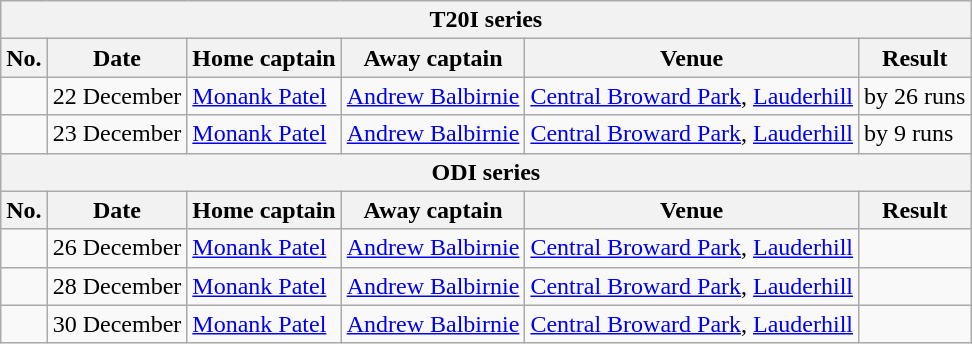<table class="wikitable">
<tr>
<th colspan="9">T20I series</th>
</tr>
<tr>
<th>No.</th>
<th>Date</th>
<th>Home captain</th>
<th>Away captain</th>
<th>Venue</th>
<th>Result</th>
</tr>
<tr>
<td></td>
<td>22 December</td>
<td><a href='#'>Monank Patel</a></td>
<td><a href='#'>Andrew Balbirnie</a></td>
<td><a href='#'>Central Broward Park</a>, <a href='#'>Lauderhill</a></td>
<td> by 26 runs</td>
</tr>
<tr>
<td></td>
<td>23 December</td>
<td><a href='#'>Monank Patel</a></td>
<td><a href='#'>Andrew Balbirnie</a></td>
<td><a href='#'>Central Broward Park</a>, <a href='#'>Lauderhill</a></td>
<td> by 9 runs</td>
</tr>
<tr>
<th colspan="9">ODI series</th>
</tr>
<tr>
<th>No.</th>
<th>Date</th>
<th>Home captain</th>
<th>Away captain</th>
<th>Venue</th>
<th>Result</th>
</tr>
<tr>
<td></td>
<td>26 December</td>
<td><a href='#'>Monank Patel</a></td>
<td><a href='#'>Andrew Balbirnie</a></td>
<td><a href='#'>Central Broward Park</a>, <a href='#'>Lauderhill</a></td>
<td></td>
</tr>
<tr>
<td></td>
<td>28 December</td>
<td><a href='#'>Monank Patel</a></td>
<td><a href='#'>Andrew Balbirnie</a></td>
<td><a href='#'>Central Broward Park</a>, <a href='#'>Lauderhill</a></td>
<td></td>
</tr>
<tr>
<td></td>
<td>30 December</td>
<td><a href='#'>Monank Patel</a></td>
<td><a href='#'>Andrew Balbirnie</a></td>
<td><a href='#'>Central Broward Park</a>, <a href='#'>Lauderhill</a></td>
<td></td>
</tr>
</table>
